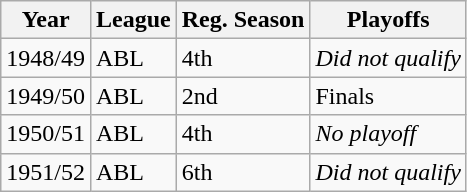<table class="wikitable">
<tr>
<th>Year</th>
<th>League</th>
<th>Reg. Season</th>
<th>Playoffs</th>
</tr>
<tr>
<td>1948/49</td>
<td>ABL</td>
<td>4th</td>
<td><em>Did not qualify</em></td>
</tr>
<tr>
<td>1949/50</td>
<td>ABL</td>
<td>2nd</td>
<td>Finals</td>
</tr>
<tr>
<td>1950/51</td>
<td>ABL</td>
<td>4th</td>
<td><em>No playoff</em></td>
</tr>
<tr>
<td>1951/52</td>
<td>ABL</td>
<td>6th</td>
<td><em>Did not qualify</em></td>
</tr>
</table>
